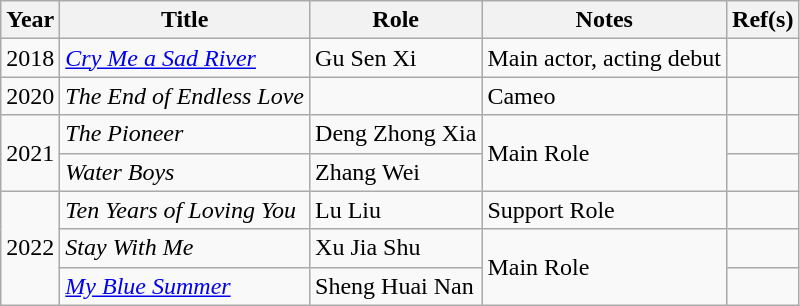<table class="wikitable">
<tr>
<th>Year</th>
<th>Title</th>
<th>Role</th>
<th>Notes</th>
<th>Ref(s)</th>
</tr>
<tr>
<td>2018</td>
<td><em><a href='#'>Cry Me a Sad River</a></em></td>
<td>Gu Sen Xi</td>
<td>Main actor, acting debut</td>
<td></td>
</tr>
<tr>
<td>2020</td>
<td><em>The End of Endless Love</em></td>
<td></td>
<td>Cameo</td>
<td></td>
</tr>
<tr>
<td rowspan="2">2021</td>
<td><em>The Pioneer</em></td>
<td>Deng Zhong Xia</td>
<td rowspan="2">Main Role</td>
<td></td>
</tr>
<tr>
<td><em>Water Boys</em></td>
<td>Zhang Wei</td>
<td></td>
</tr>
<tr>
<td rowspan="3">2022</td>
<td><em>Ten Years of Loving You</em></td>
<td>Lu Liu</td>
<td>Support Role</td>
<td></td>
</tr>
<tr>
<td><em>Stay With Me</em></td>
<td>Xu Jia Shu</td>
<td rowspan="2">Main Role</td>
<td></td>
</tr>
<tr>
<td><em><a href='#'>My Blue Summer</a></em></td>
<td>Sheng Huai Nan</td>
<td></td>
</tr>
</table>
